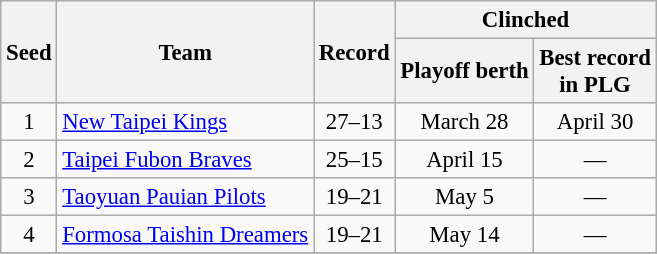<table class="wikitable"  style="font-size:95%; text-align:center">
<tr>
<th rowspan=2>Seed</th>
<th rowspan=2>Team</th>
<th rowspan=2>Record</th>
<th colspan=2>Clinched</th>
</tr>
<tr>
<th>Playoff berth</th>
<th>Best record<br>in PLG</th>
</tr>
<tr>
<td>1</td>
<td align=left><a href='#'>New Taipei Kings</a></td>
<td>27–13</td>
<td>March 28</td>
<td>April 30</td>
</tr>
<tr>
<td>2</td>
<td align=left><a href='#'>Taipei Fubon Braves</a></td>
<td>25–15</td>
<td>April 15</td>
<td>—</td>
</tr>
<tr>
<td>3</td>
<td align=left><a href='#'>Taoyuan Pauian Pilots</a></td>
<td>19–21</td>
<td>May 5</td>
<td>—</td>
</tr>
<tr>
<td>4</td>
<td align=left><a href='#'>Formosa Taishin Dreamers</a></td>
<td>19–21</td>
<td>May 14</td>
<td>—</td>
</tr>
<tr>
</tr>
</table>
